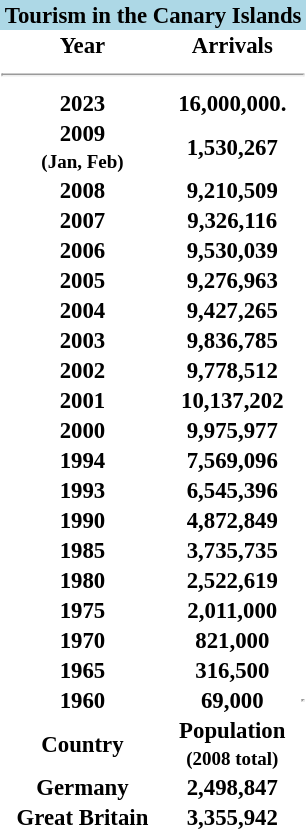<table class="toccolours" align="right" cellpadding="1" cellspacing="0" style="margin:0 0 1em 1em; font-size: 95%;">
<tr>
<th colspan=3 bgcolor="lightblue" align="center"><strong>Tourism in the Canary Islands</strong> </th>
</tr>
<tr>
<th align="center">Year</th>
<th align="center">Arrivals</th>
</tr>
<tr>
<td colspan=3><hr></td>
</tr>
<tr>
<th align="center">2023</th>
<th>16,000,000.</th>
</tr>
<tr>
<th align="center">2009<br><small>(Jan, Feb)</small></th>
<th>1,530,267</th>
</tr>
<tr>
<th align="center">2008</th>
<th>9,210,509</th>
</tr>
<tr>
<th align="center">2007</th>
<th>9,326,116</th>
</tr>
<tr>
<th align="center">2006</th>
<th>9,530,039</th>
</tr>
<tr>
<th align="center">2005</th>
<th>9,276,963</th>
</tr>
<tr>
<th align="center">2004</th>
<th>9,427,265</th>
</tr>
<tr>
<th align="center">2003</th>
<th>9,836,785</th>
</tr>
<tr>
<th align="center">2002</th>
<th>9,778,512</th>
</tr>
<tr>
<th align="center">2001</th>
<th>10,137,202</th>
</tr>
<tr>
<th align="center">2000</th>
<th>9,975,977</th>
</tr>
<tr>
<th align="center">1994</th>
<th>7,569,096</th>
</tr>
<tr>
<th align="center">1993</th>
<th>6,545,396</th>
</tr>
<tr>
<th align="center">1990</th>
<th>4,872,849</th>
</tr>
<tr>
<th align="center">1985</th>
<th>3,735,735</th>
</tr>
<tr>
<th align="center">1980</th>
<th>2,522,619</th>
</tr>
<tr>
<th align="center">1975</th>
<th>2,011,000</th>
</tr>
<tr>
<th align="center">1970</th>
<th>821,000</th>
</tr>
<tr>
<th align="center">1965</th>
<th>316,500</th>
</tr>
<tr>
<th align="center">1960</th>
<th>69,000</th>
<td colspan=3><hr></td>
</tr>
<tr>
<th align="center">Country</th>
<th align="center">Population <br><small>(2008 total)</small></th>
</tr>
<tr>
<th align="center">Germany</th>
<th>2,498,847</th>
</tr>
<tr>
<th align="center">Great Britain</th>
<th>3,355,942</th>
</tr>
</table>
